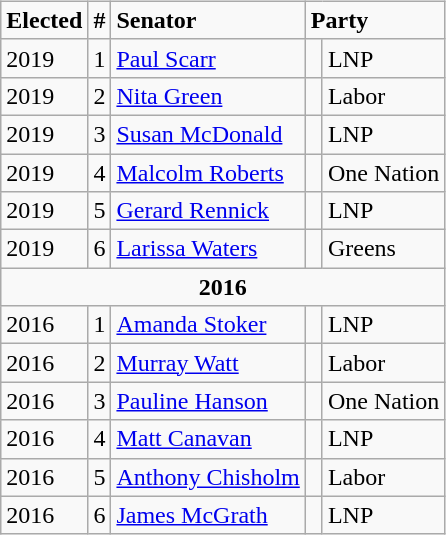<table style="width:100%;">
<tr>
<td><br>































</td>
<td align=right><br><table class="wikitable">
<tr>
<td><strong>Elected</strong></td>
<td><strong>#</strong></td>
<td><strong>Senator</strong></td>
<td colspan="2"><strong>Party</strong></td>
</tr>
<tr>
<td>2019</td>
<td>1</td>
<td><a href='#'>Paul Scarr</a></td>
<td> </td>
<td>LNP</td>
</tr>
<tr>
<td>2019</td>
<td>2</td>
<td><a href='#'>Nita Green</a></td>
<td> </td>
<td>Labor</td>
</tr>
<tr>
<td>2019</td>
<td>3</td>
<td><a href='#'>Susan McDonald</a></td>
<td> </td>
<td>LNP</td>
</tr>
<tr>
<td>2019</td>
<td>4</td>
<td><a href='#'>Malcolm Roberts</a></td>
<td> </td>
<td>One Nation</td>
</tr>
<tr>
<td>2019</td>
<td>5</td>
<td><a href='#'>Gerard Rennick</a></td>
<td> </td>
<td>LNP</td>
</tr>
<tr>
<td>2019</td>
<td>6</td>
<td><a href='#'>Larissa Waters</a></td>
<td> </td>
<td>Greens</td>
</tr>
<tr>
<td colspan=5 align=center><strong>2016</strong></td>
</tr>
<tr>
<td>2016</td>
<td>1</td>
<td><a href='#'>Amanda Stoker</a></td>
<td> </td>
<td>LNP</td>
</tr>
<tr>
<td>2016</td>
<td>2</td>
<td><a href='#'>Murray Watt</a></td>
<td> </td>
<td>Labor</td>
</tr>
<tr>
<td>2016</td>
<td>3</td>
<td><a href='#'>Pauline Hanson</a></td>
<td> </td>
<td>One Nation</td>
</tr>
<tr>
<td>2016</td>
<td>4</td>
<td><a href='#'>Matt Canavan</a></td>
<td> </td>
<td>LNP</td>
</tr>
<tr>
<td>2016</td>
<td>5</td>
<td><a href='#'>Anthony Chisholm</a></td>
<td> </td>
<td>Labor</td>
</tr>
<tr>
<td>2016</td>
<td>6</td>
<td><a href='#'>James McGrath</a></td>
<td> </td>
<td>LNP</td>
</tr>
</table>
</td>
</tr>
</table>
